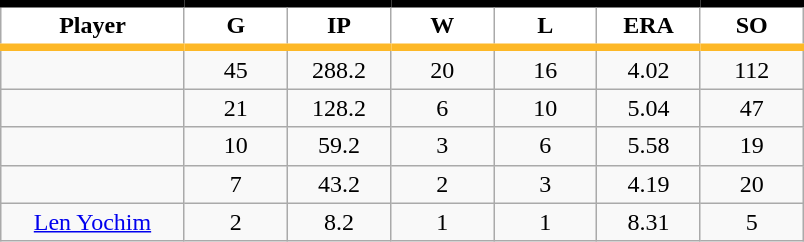<table class="wikitable sortable">
<tr>
<th style="background:#FFFFFF; border-top:#000000 5px solid; border-bottom:#FDB827 5px solid;" width="16%">Player</th>
<th style="background:#FFFFFF; border-top:#000000 5px solid; border-bottom:#FDB827 5px solid;" width="9%">G</th>
<th style="background:#FFFFFF; border-top:#000000 5px solid; border-bottom:#FDB827 5px solid;" width="9%">IP</th>
<th style="background:#FFFFFF; border-top:#000000 5px solid; border-bottom:#FDB827 5px solid;" width="9%">W</th>
<th style="background:#FFFFFF; border-top:#000000 5px solid; border-bottom:#FDB827 5px solid;" width="9%">L</th>
<th style="background:#FFFFFF; border-top:#000000 5px solid; border-bottom:#FDB827 5px solid;" width="9%">ERA</th>
<th style="background:#FFFFFF; border-top:#000000 5px solid; border-bottom:#FDB827 5px solid;" width="9%">SO</th>
</tr>
<tr align="center">
<td></td>
<td>45</td>
<td>288.2</td>
<td>20</td>
<td>16</td>
<td>4.02</td>
<td>112</td>
</tr>
<tr align="center">
<td></td>
<td>21</td>
<td>128.2</td>
<td>6</td>
<td>10</td>
<td>5.04</td>
<td>47</td>
</tr>
<tr align="center">
<td></td>
<td>10</td>
<td>59.2</td>
<td>3</td>
<td>6</td>
<td>5.58</td>
<td>19</td>
</tr>
<tr align="center">
<td></td>
<td>7</td>
<td>43.2</td>
<td>2</td>
<td>3</td>
<td>4.19</td>
<td>20</td>
</tr>
<tr align="center">
<td><a href='#'>Len Yochim</a></td>
<td>2</td>
<td>8.2</td>
<td>1</td>
<td>1</td>
<td>8.31</td>
<td>5</td>
</tr>
</table>
